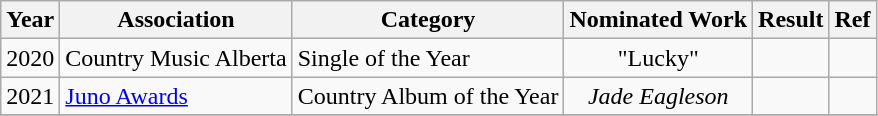<table class="wikitable">
<tr>
<th>Year</th>
<th>Association</th>
<th>Category</th>
<th>Nominated Work</th>
<th>Result</th>
<th>Ref</th>
</tr>
<tr>
<td>2020</td>
<td>Country Music Alberta</td>
<td>Single of the Year</td>
<td align="center">"Lucky"</td>
<td></td>
<td></td>
</tr>
<tr>
<td>2021</td>
<td><a href='#'>Juno Awards</a></td>
<td>Country Album of the Year</td>
<td align="center"><em>Jade Eagleson</em></td>
<td></td>
<td></td>
</tr>
<tr>
</tr>
</table>
